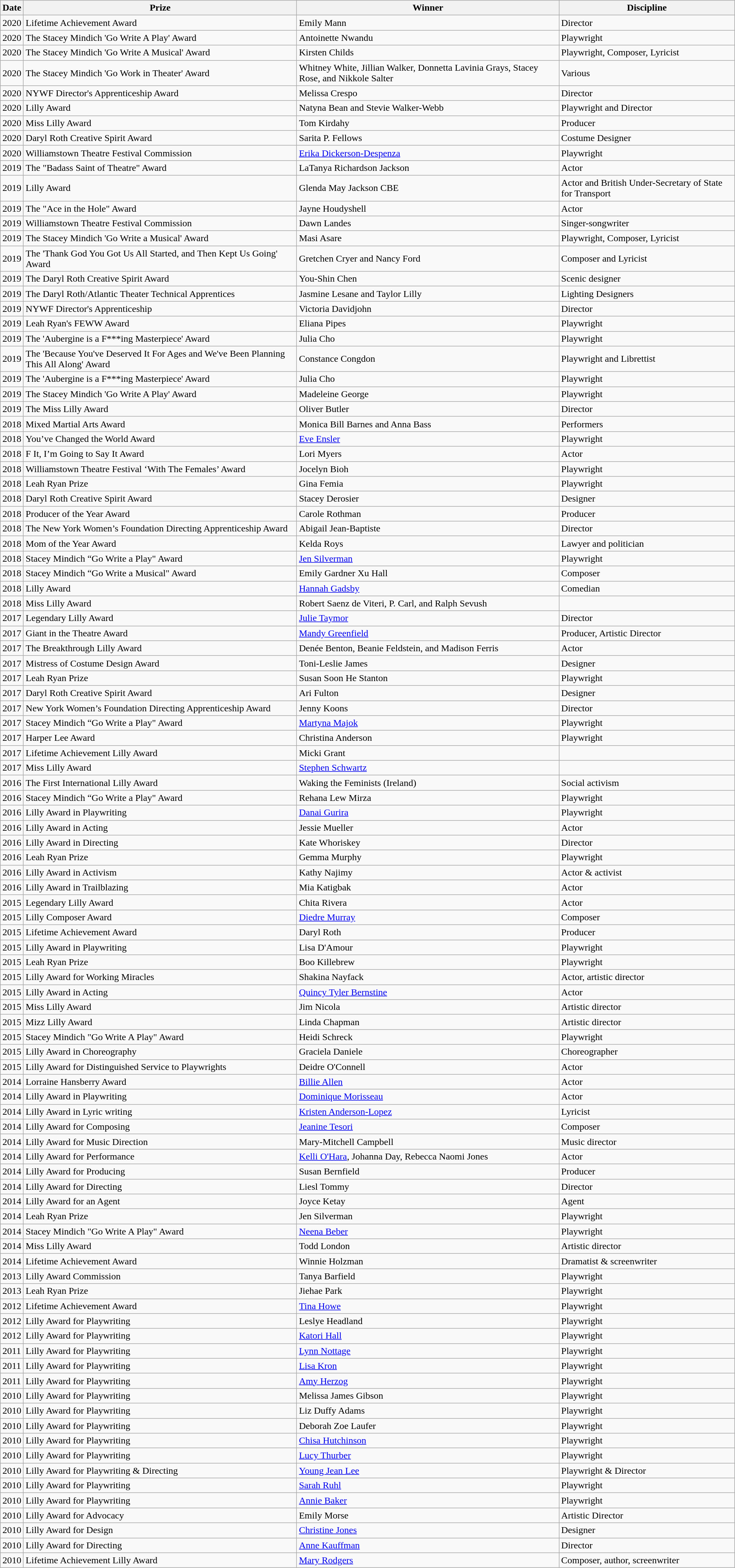<table class="wikitable">
<tr>
<th>Date</th>
<th>Prize</th>
<th>Winner</th>
<th>Discipline</th>
</tr>
<tr>
<td>2020</td>
<td>Lifetime Achievement Award</td>
<td>Emily Mann</td>
<td>Director</td>
</tr>
<tr>
<td>2020</td>
<td>The Stacey Mindich 'Go Write A Play' Award</td>
<td>Antoinette Nwandu</td>
<td>Playwright</td>
</tr>
<tr>
<td>2020</td>
<td>The Stacey Mindich 'Go Write A Musical' Award</td>
<td>Kirsten Childs</td>
<td>Playwright, Composer, Lyricist</td>
</tr>
<tr>
<td>2020</td>
<td>The Stacey Mindich 'Go Work in Theater' Award</td>
<td>Whitney White, Jillian Walker, Donnetta Lavinia Grays, Stacey Rose, and Nikkole Salter</td>
<td>Various</td>
</tr>
<tr>
<td>2020</td>
<td>NYWF Director's Apprenticeship Award</td>
<td>Melissa Crespo</td>
<td>Director</td>
</tr>
<tr>
<td>2020</td>
<td>Lilly Award</td>
<td>Natyna Bean and Stevie Walker-Webb</td>
<td>Playwright and Director</td>
</tr>
<tr>
<td>2020</td>
<td>Miss Lilly Award</td>
<td>Tom Kirdahy</td>
<td>Producer</td>
</tr>
<tr>
<td>2020</td>
<td>Daryl Roth Creative Spirit Award</td>
<td>Sarita P. Fellows</td>
<td>Costume Designer</td>
</tr>
<tr>
<td>2020</td>
<td>Williamstown Theatre Festival Commission</td>
<td><a href='#'>Erika Dickerson-Despenza</a></td>
<td>Playwright</td>
</tr>
<tr>
<td>2019</td>
<td>The "Badass Saint of Theatre" Award</td>
<td>LaTanya Richardson Jackson</td>
<td>Actor</td>
</tr>
<tr>
<td>2019</td>
<td>Lilly Award</td>
<td>Glenda May Jackson CBE</td>
<td>Actor and British Under-Secretary of State for Transport</td>
</tr>
<tr>
<td>2019</td>
<td>The "Ace in the Hole" Award</td>
<td>Jayne Houdyshell</td>
<td>Actor</td>
</tr>
<tr>
<td>2019</td>
<td>Williamstown Theatre Festival Commission</td>
<td>Dawn Landes</td>
<td>Singer-songwriter</td>
</tr>
<tr>
<td>2019</td>
<td>The Stacey Mindich 'Go Write a Musical' Award</td>
<td>Masi Asare</td>
<td>Playwright, Composer, Lyricist</td>
</tr>
<tr>
<td>2019</td>
<td>The 'Thank God You Got Us All Started, and Then Kept Us Going' Award</td>
<td>Gretchen Cryer and Nancy Ford</td>
<td>Composer and Lyricist</td>
</tr>
<tr>
<td>2019</td>
<td>The Daryl Roth Creative Spirit Award</td>
<td>You-Shin Chen</td>
<td>Scenic designer</td>
</tr>
<tr>
<td>2019</td>
<td>The Daryl Roth/Atlantic Theater Technical Apprentices</td>
<td>Jasmine Lesane and Taylor Lilly</td>
<td>Lighting Designers</td>
</tr>
<tr>
<td>2019</td>
<td>NYWF Director's Apprenticeship</td>
<td>Victoria Davidjohn</td>
<td>Director</td>
</tr>
<tr>
<td>2019</td>
<td>Leah Ryan's FEWW Award</td>
<td>Eliana Pipes</td>
<td>Playwright</td>
</tr>
<tr>
<td>2019</td>
<td>The 'Aubergine is a F***ing Masterpiece' Award</td>
<td>Julia Cho</td>
<td>Playwright</td>
</tr>
<tr>
<td>2019</td>
<td>The 'Because You've Deserved It For Ages and We've Been Planning This All Along' Award</td>
<td>Constance Congdon</td>
<td>Playwright and Librettist</td>
</tr>
<tr>
<td>2019</td>
<td>The 'Aubergine is a F***ing Masterpiece' Award</td>
<td>Julia Cho</td>
<td>Playwright</td>
</tr>
<tr>
<td>2019</td>
<td>The Stacey Mindich 'Go Write A Play' Award</td>
<td>Madeleine George</td>
<td>Playwright</td>
</tr>
<tr>
<td>2019</td>
<td>The Miss Lilly Award</td>
<td>Oliver Butler</td>
<td>Director</td>
</tr>
<tr>
<td>2018</td>
<td>Mixed Martial Arts Award</td>
<td>Monica Bill Barnes and Anna Bass</td>
<td>Performers</td>
</tr>
<tr>
<td>2018</td>
<td>You’ve Changed the World Award</td>
<td><a href='#'>Eve Ensler</a></td>
<td>Playwright</td>
</tr>
<tr>
<td>2018</td>
<td>F It, I’m Going to Say It Award</td>
<td>Lori Myers</td>
<td>Actor</td>
</tr>
<tr>
<td>2018</td>
<td>Williamstown Theatre Festival ‘With The Females’ Award</td>
<td>Jocelyn Bioh</td>
<td>Playwright</td>
</tr>
<tr>
<td>2018</td>
<td>Leah Ryan Prize</td>
<td>Gina Femia</td>
<td>Playwright</td>
</tr>
<tr>
<td>2018</td>
<td>Daryl Roth Creative Spirit Award</td>
<td>Stacey Derosier</td>
<td>Designer</td>
</tr>
<tr>
<td>2018</td>
<td>Producer of the Year Award</td>
<td>Carole Rothman</td>
<td>Producer</td>
</tr>
<tr>
<td>2018</td>
<td>The New York Women’s Foundation Directing Apprenticeship Award</td>
<td>Abigail Jean-Baptiste</td>
<td>Director</td>
</tr>
<tr>
<td>2018</td>
<td>Mom of the Year Award</td>
<td>Kelda Roys</td>
<td>Lawyer and politician</td>
</tr>
<tr>
<td>2018</td>
<td>Stacey Mindich “Go Write a Play" Award</td>
<td><a href='#'>Jen Silverman</a></td>
<td>Playwright</td>
</tr>
<tr>
<td>2018</td>
<td>Stacey Mindich “Go Write a Musical" Award</td>
<td>Emily Gardner Xu Hall</td>
<td>Composer</td>
</tr>
<tr>
<td>2018</td>
<td>Lilly Award</td>
<td><a href='#'>Hannah Gadsby</a></td>
<td>Comedian</td>
</tr>
<tr>
<td>2018</td>
<td>Miss Lilly Award</td>
<td>Robert Saenz de Viteri, P. Carl, and Ralph Sevush</td>
<td></td>
</tr>
<tr>
<td>2017</td>
<td>Legendary Lilly Award</td>
<td><a href='#'>Julie Taymor</a></td>
<td>Director</td>
</tr>
<tr>
<td>2017</td>
<td>Giant in the Theatre Award</td>
<td><a href='#'>Mandy Greenfield</a></td>
<td>Producer, Artistic Director</td>
</tr>
<tr>
<td>2017</td>
<td>The Breakthrough Lilly Award</td>
<td>Denée Benton, Beanie Feldstein, and Madison Ferris</td>
<td>Actor</td>
</tr>
<tr>
<td>2017</td>
<td>Mistress of Costume Design Award</td>
<td>Toni-Leslie James</td>
<td>Designer</td>
</tr>
<tr>
<td>2017</td>
<td>Leah Ryan Prize</td>
<td>Susan Soon He Stanton</td>
<td>Playwright</td>
</tr>
<tr>
<td>2017</td>
<td>Daryl Roth Creative Spirit Award</td>
<td>Ari Fulton</td>
<td>Designer</td>
</tr>
<tr>
<td>2017</td>
<td>New York Women’s Foundation Directing Apprenticeship Award</td>
<td>Jenny Koons</td>
<td>Director</td>
</tr>
<tr>
<td>2017</td>
<td>Stacey Mindich “Go Write a Play" Award</td>
<td><a href='#'>Martyna Majok</a></td>
<td>Playwright</td>
</tr>
<tr>
<td>2017</td>
<td>Harper Lee Award</td>
<td>Christina Anderson</td>
<td>Playwright</td>
</tr>
<tr>
<td>2017</td>
<td>Lifetime Achievement Lilly Award</td>
<td>Micki Grant</td>
<td></td>
</tr>
<tr>
<td>2017</td>
<td>Miss Lilly Award</td>
<td><a href='#'>Stephen Schwartz</a></td>
<td></td>
</tr>
<tr>
<td>2016</td>
<td>The First International Lilly Award</td>
<td>Waking the Feminists (Ireland)</td>
<td>Social activism</td>
</tr>
<tr>
<td>2016</td>
<td>Stacey Mindich “Go Write a Play" Award</td>
<td>Rehana Lew Mirza</td>
<td>Playwright</td>
</tr>
<tr>
<td>2016</td>
<td>Lilly Award in Playwriting</td>
<td><a href='#'>Danai Gurira</a></td>
<td>Playwright</td>
</tr>
<tr>
<td>2016</td>
<td>Lilly Award in Acting</td>
<td>Jessie Mueller</td>
<td>Actor</td>
</tr>
<tr>
<td>2016</td>
<td>Lilly Award in Directing</td>
<td>Kate Whoriskey</td>
<td>Director</td>
</tr>
<tr>
<td>2016</td>
<td>Leah Ryan Prize</td>
<td>Gemma Murphy</td>
<td>Playwright</td>
</tr>
<tr>
<td>2016</td>
<td>Lilly Award in Activism</td>
<td>Kathy Najimy</td>
<td>Actor & activist</td>
</tr>
<tr>
<td>2016</td>
<td>Lilly Award in Trailblazing</td>
<td>Mia Katigbak</td>
<td>Actor</td>
</tr>
<tr>
<td>2015</td>
<td>Legendary Lilly Award</td>
<td>Chita Rivera</td>
<td>Actor</td>
</tr>
<tr>
<td>2015</td>
<td>Lilly Composer Award</td>
<td><a href='#'>Diedre Murray</a></td>
<td>Composer</td>
</tr>
<tr>
<td>2015</td>
<td>Lifetime Achievement Award</td>
<td>Daryl Roth</td>
<td>Producer</td>
</tr>
<tr>
<td>2015</td>
<td>Lilly Award in Playwriting</td>
<td>Lisa D'Amour</td>
<td>Playwright</td>
</tr>
<tr>
<td>2015</td>
<td>Leah Ryan Prize</td>
<td>Boo Killebrew</td>
<td>Playwright</td>
</tr>
<tr>
<td>2015</td>
<td>Lilly Award for Working Miracles</td>
<td>Shakina Nayfack</td>
<td>Actor, artistic director</td>
</tr>
<tr>
<td>2015</td>
<td>Lilly Award in Acting</td>
<td><a href='#'>Quincy Tyler Bernstine</a></td>
<td>Actor</td>
</tr>
<tr>
<td>2015</td>
<td>Miss Lilly Award</td>
<td>Jim Nicola</td>
<td>Artistic director</td>
</tr>
<tr>
<td>2015</td>
<td>Mizz Lilly Award</td>
<td>Linda Chapman</td>
<td>Artistic director</td>
</tr>
<tr>
<td>2015</td>
<td>Stacey Mindich "Go Write A Play" Award</td>
<td>Heidi Schreck</td>
<td>Playwright</td>
</tr>
<tr>
<td>2015</td>
<td>Lilly Award in Choreography</td>
<td>Graciela Daniele</td>
<td>Choreographer</td>
</tr>
<tr>
<td>2015</td>
<td>Lilly Award for Distinguished Service to Playwrights</td>
<td>Deidre O'Connell</td>
<td>Actor</td>
</tr>
<tr>
<td>2014</td>
<td>Lorraine Hansberry Award</td>
<td><a href='#'>Billie Allen</a></td>
<td>Actor</td>
</tr>
<tr>
<td>2014</td>
<td>Lilly Award in Playwriting</td>
<td><a href='#'>Dominique Morisseau</a></td>
<td>Actor</td>
</tr>
<tr>
<td>2014</td>
<td>Lilly Award in Lyric writing</td>
<td><a href='#'>Kristen Anderson-Lopez</a></td>
<td>Lyricist</td>
</tr>
<tr>
<td>2014</td>
<td>Lilly Award for Composing</td>
<td><a href='#'>Jeanine Tesori</a></td>
<td>Composer</td>
</tr>
<tr>
<td>2014</td>
<td>Lilly Award for Music Direction</td>
<td>Mary-Mitchell Campbell</td>
<td>Music director</td>
</tr>
<tr>
<td>2014</td>
<td>Lilly Award for Performance</td>
<td><a href='#'>Kelli O'Hara</a>, Johanna Day, Rebecca Naomi Jones</td>
<td>Actor</td>
</tr>
<tr>
<td>2014</td>
<td>Lilly Award for Producing</td>
<td>Susan Bernfield</td>
<td>Producer</td>
</tr>
<tr>
<td>2014</td>
<td>Lilly Award for Directing</td>
<td>Liesl Tommy</td>
<td>Director</td>
</tr>
<tr>
<td>2014</td>
<td>Lilly Award for an Agent</td>
<td>Joyce Ketay</td>
<td>Agent</td>
</tr>
<tr>
<td>2014</td>
<td>Leah Ryan Prize</td>
<td>Jen Silverman</td>
<td>Playwright</td>
</tr>
<tr>
<td>2014</td>
<td>Stacey Mindich "Go Write A Play" Award</td>
<td><a href='#'>Neena Beber</a></td>
<td>Playwright</td>
</tr>
<tr>
<td>2014</td>
<td>Miss Lilly Award</td>
<td>Todd London</td>
<td>Artistic director</td>
</tr>
<tr>
<td>2014</td>
<td>Lifetime Achievement Award</td>
<td>Winnie Holzman</td>
<td>Dramatist & screenwriter</td>
</tr>
<tr>
<td>2013</td>
<td>Lilly Award Commission</td>
<td>Tanya Barfield</td>
<td>Playwright</td>
</tr>
<tr>
<td>2013</td>
<td>Leah Ryan Prize</td>
<td>Jiehae Park</td>
<td>Playwright</td>
</tr>
<tr>
<td>2012</td>
<td>Lifetime Achievement Award</td>
<td><a href='#'>Tina Howe</a></td>
<td>Playwright</td>
</tr>
<tr>
<td>2012</td>
<td>Lilly Award for Playwriting</td>
<td>Leslye Headland</td>
<td>Playwright</td>
</tr>
<tr>
<td>2012</td>
<td>Lilly Award for Playwriting</td>
<td><a href='#'>Katori Hall</a></td>
<td>Playwright</td>
</tr>
<tr>
<td>2011</td>
<td>Lilly Award for Playwriting</td>
<td><a href='#'>Lynn Nottage</a></td>
<td>Playwright</td>
</tr>
<tr>
<td>2011</td>
<td>Lilly Award for Playwriting</td>
<td><a href='#'>Lisa Kron</a></td>
<td>Playwright</td>
</tr>
<tr>
<td>2011</td>
<td>Lilly Award for Playwriting</td>
<td><a href='#'>Amy Herzog</a></td>
<td>Playwright</td>
</tr>
<tr>
<td>2010</td>
<td>Lilly Award for Playwriting</td>
<td>Melissa James Gibson</td>
<td>Playwright</td>
</tr>
<tr>
<td>2010</td>
<td>Lilly Award for Playwriting</td>
<td>Liz Duffy Adams</td>
<td>Playwright</td>
</tr>
<tr>
<td>2010</td>
<td>Lilly Award for Playwriting</td>
<td>Deborah Zoe Laufer</td>
<td>Playwright</td>
</tr>
<tr>
<td>2010</td>
<td>Lilly Award for Playwriting</td>
<td><a href='#'>Chisa Hutchinson</a></td>
<td>Playwright</td>
</tr>
<tr>
<td>2010</td>
<td>Lilly Award for Playwriting</td>
<td><a href='#'>Lucy Thurber</a></td>
<td>Playwright</td>
</tr>
<tr>
<td>2010</td>
<td>Lilly Award for Playwriting & Directing</td>
<td><a href='#'>Young Jean Lee</a></td>
<td>Playwright & Director</td>
</tr>
<tr>
<td>2010</td>
<td>Lilly Award for Playwriting</td>
<td><a href='#'>Sarah Ruhl</a></td>
<td>Playwright</td>
</tr>
<tr>
<td>2010</td>
<td>Lilly Award for Playwriting</td>
<td><a href='#'>Annie Baker</a></td>
<td>Playwright</td>
</tr>
<tr>
<td>2010</td>
<td>Lilly Award for Advocacy</td>
<td>Emily Morse</td>
<td>Artistic Director</td>
</tr>
<tr>
<td>2010</td>
<td>Lilly Award for Design</td>
<td><a href='#'>Christine Jones</a></td>
<td>Designer</td>
</tr>
<tr>
<td>2010</td>
<td>Lilly Award for Directing</td>
<td><a href='#'>Anne Kauffman</a></td>
<td>Director</td>
</tr>
<tr>
<td>2010</td>
<td>Lifetime Achievement Lilly Award</td>
<td><a href='#'>Mary Rodgers</a></td>
<td>Composer, author, screenwriter</td>
</tr>
</table>
